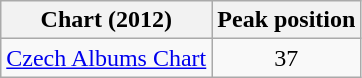<table class="wikitable">
<tr>
<th>Chart (2012)</th>
<th>Peak position</th>
</tr>
<tr>
<td><a href='#'>Czech Albums Chart</a></td>
<td align="center">37</td>
</tr>
</table>
